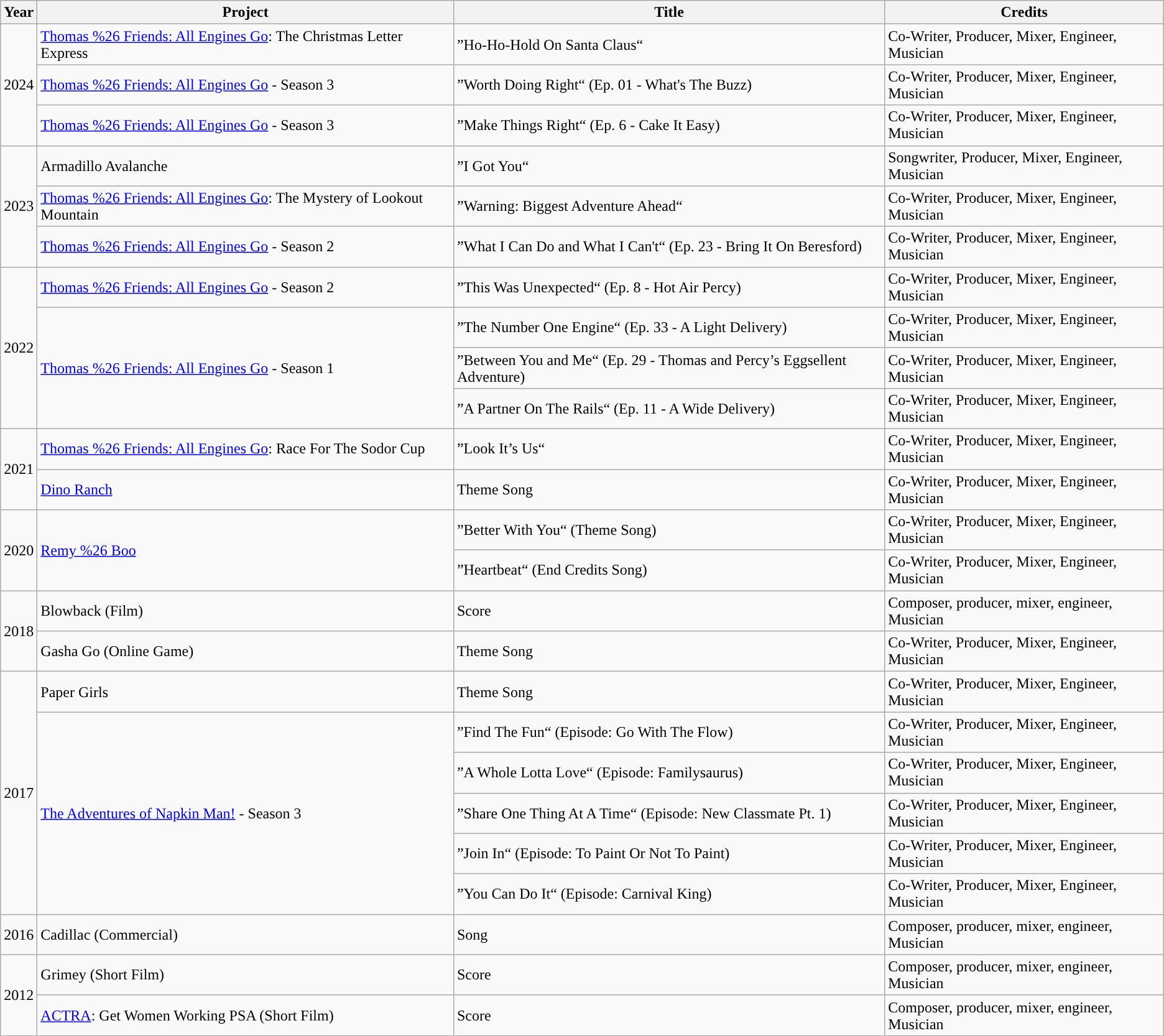<table class="wikitable plainrowheaders">
<tr>
<th scope="col">Year</th>
<th scope="col">Project</th>
<th scope="col">Title</th>
<th scope="col">Credits</th>
</tr>
<tr>
<td rowspan="3">2024</td>
<td><a href='#'>Thomas %26 Friends: All Engines Go</a>: The Christmas Letter Express</td>
<td>”Ho-Ho-Hold On Santa Claus“</td>
<td>Co-Writer, Producer, Mixer, Engineer, Musician</td>
</tr>
<tr>
<td><a href='#'>Thomas %26 Friends: All Engines Go</a> - Season 3</td>
<td>”Worth Doing Right“ (Ep. 01 - What's The Buzz)</td>
<td>Co-Writer, Producer, Mixer, Engineer, Musician</td>
</tr>
<tr>
<td><a href='#'>Thomas %26 Friends: All Engines Go</a> - Season 3</td>
<td>”Make Things Right“ (Ep. 6 - Cake It Easy)</td>
<td>Co-Writer, Producer, Mixer, Engineer, Musician</td>
</tr>
<tr>
<td rowspan="3">2023</td>
<td>Armadillo Avalanche</td>
<td>”I Got You“</td>
<td>Songwriter, Producer, Mixer, Engineer, Musician</td>
</tr>
<tr>
<td><a href='#'>Thomas %26 Friends: All Engines Go</a>: The Mystery of Lookout Mountain</td>
<td>”Warning: Biggest Adventure Ahead“</td>
<td>Co-Writer, Producer, Mixer, Engineer, Musician</td>
</tr>
<tr>
<td><a href='#'>Thomas %26 Friends: All Engines Go</a> - Season 2</td>
<td>”What I Can Do and What I Can't“ (Ep. 23 - Bring It On Beresford)</td>
<td>Co-Writer, Producer, Mixer, Engineer, Musician</td>
</tr>
<tr>
<td rowspan="4">2022</td>
<td><a href='#'>Thomas %26 Friends: All Engines Go</a> - Season 2</td>
<td>”This Was Unexpected“ (Ep. 8 - Hot Air Percy)</td>
<td>Co-Writer, Producer, Mixer, Engineer, Musician</td>
</tr>
<tr>
<td rowspan="3"><a href='#'>Thomas %26 Friends: All Engines Go</a> - Season 1</td>
<td>”The Number One Engine“ (Ep. 33 - A Light Delivery)</td>
<td>Co-Writer, Producer, Mixer, Engineer, Musician</td>
</tr>
<tr>
<td>”Between You and Me“ (Ep. 29 - Thomas and Percy’s Eggsellent Adventure)</td>
<td>Co-Writer, Producer, Mixer, Engineer, Musician</td>
</tr>
<tr>
<td>”A Partner On The Rails“ (Ep. 11 - A Wide Delivery)</td>
<td>Co-Writer, Producer, Mixer, Engineer, Musician</td>
</tr>
<tr>
<td rowspan="2">2021</td>
<td><a href='#'>Thomas %26 Friends: All Engines Go</a>: Race For The Sodor Cup</td>
<td>”Look It’s Us“</td>
<td>Co-Writer, Producer, Mixer, Engineer, Musician</td>
</tr>
<tr>
<td><a href='#'>Dino Ranch</a></td>
<td>Theme Song</td>
<td>Co-Writer, Producer, Mixer, Engineer, Musician</td>
</tr>
<tr>
<td rowspan="2">2020</td>
<td rowspan="2"><a href='#'>Remy %26 Boo</a></td>
<td>”Better With You“ (Theme Song)</td>
<td>Co-Writer, Producer, Mixer, Engineer, Musician</td>
</tr>
<tr>
<td>”Heartbeat“ (End Credits Song)</td>
<td>Co-Writer, Producer, Mixer, Engineer, Musician</td>
</tr>
<tr>
<td rowspan="2">2018</td>
<td>Blowback (Film)</td>
<td>Score</td>
<td>Composer, producer, mixer, engineer, Musician</td>
</tr>
<tr>
<td>Gasha Go (Online Game)</td>
<td>Theme Song</td>
<td>Co-Writer, Producer, Mixer, Engineer, Musician</td>
</tr>
<tr>
<td rowspan="6">2017</td>
<td>Paper Girls</td>
<td>Theme Song</td>
<td>Co-Writer, Producer, Mixer, Engineer, Musician</td>
</tr>
<tr>
<td rowspan="5"><a href='#'>The Adventures of Napkin Man!</a> - Season 3</td>
<td>”Find The Fun“ (Episode: Go With The Flow)</td>
<td>Co-Writer, Producer, Mixer, Engineer, Musician</td>
</tr>
<tr>
<td>”A Whole Lotta Love“ (Episode: Familysaurus)</td>
<td>Co-Writer, Producer, Mixer, Engineer, Musician</td>
</tr>
<tr>
<td>”Share One Thing At A Time“ (Episode: New Classmate Pt. 1)</td>
<td>Co-Writer, Producer, Mixer, Engineer, Musician</td>
</tr>
<tr>
<td>”Join In“ (Episode: To Paint Or Not To Paint)</td>
<td>Co-Writer, Producer, Mixer, Engineer, Musician</td>
</tr>
<tr>
<td>”You Can Do It“ (Episode: Carnival King)</td>
<td>Co-Writer, Producer, Mixer, Engineer, Musician</td>
</tr>
<tr>
<td rowspan="1">2016</td>
<td>Cadillac (Commercial)</td>
<td>Song</td>
<td>Composer, producer, mixer, engineer, Musician</td>
</tr>
<tr>
<td rowspan="2">2012</td>
<td>Grimey (Short Film)</td>
<td>Score</td>
<td>Composer, producer, mixer, engineer, Musician</td>
</tr>
<tr>
<td><a href='#'>ACTRA</a>: Get Women Working PSA (Short Film)</td>
<td>Score</td>
<td>Composer, producer, mixer, engineer, Musician</td>
</tr>
</table>
